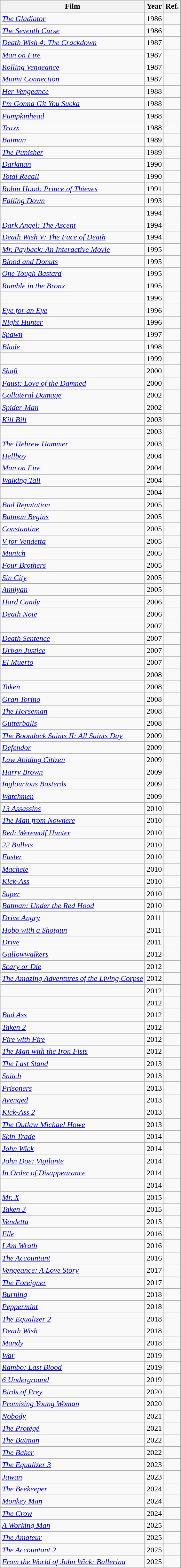<table class="wikitable sortable" border="1" >
<tr>
<th scope="col">Film</th>
<th scope="col">Year</th>
<th scope="col" class="unsortable" style=white-space:nowrap>Ref.</th>
</tr>
<tr>
<td><em><a href='#'>The Gladiator</a></em></td>
<td>1986</td>
<td></td>
</tr>
<tr>
<td><em><a href='#'>The Seventh Curse</a></em></td>
<td>1986</td>
<td></td>
</tr>
<tr>
<td><em><a href='#'>Death Wish 4: The Crackdown</a></em></td>
<td>1987</td>
<td></td>
</tr>
<tr>
<td><em><a href='#'>Man on Fire</a></em></td>
<td>1987</td>
<td></td>
</tr>
<tr>
<td><em><a href='#'>Rolling Vengeance</a></em></td>
<td>1987</td>
<td></td>
</tr>
<tr>
<td><em><a href='#'>Miami Connection</a></em></td>
<td>1987</td>
<td></td>
</tr>
<tr>
<td><em><a href='#'>Her Vengeance</a></em></td>
<td>1988</td>
<td></td>
</tr>
<tr>
<td><em><a href='#'>I'm Gonna Git You Sucka</a></em></td>
<td>1988</td>
<td></td>
</tr>
<tr>
<td><em><a href='#'>Pumpkinhead</a></em></td>
<td>1988</td>
<td></td>
</tr>
<tr>
<td><em><a href='#'>Traxx</a></em></td>
<td>1988</td>
<td></td>
</tr>
<tr>
<td><em><a href='#'>Batman</a></em></td>
<td>1989</td>
<td></td>
</tr>
<tr>
<td><em><a href='#'>The Punisher</a></em></td>
<td>1989</td>
<td></td>
</tr>
<tr>
<td><em><a href='#'>Darkman</a></em></td>
<td>1990</td>
<td></td>
</tr>
<tr>
<td><em><a href='#'>Total Recall</a></em></td>
<td>1990</td>
<td></td>
</tr>
<tr>
<td><em><a href='#'>Robin Hood: Prince of Thieves</a></em></td>
<td>1991</td>
<td></td>
</tr>
<tr>
<td><em><a href='#'>Falling Down</a></em></td>
<td>1993</td>
<td></td>
</tr>
<tr>
<td><em></em></td>
<td>1994</td>
<td></td>
</tr>
<tr>
<td><em><a href='#'>Dark Angel: The Ascent</a></em></td>
<td>1994</td>
<td></td>
</tr>
<tr>
<td><em><a href='#'>Death Wish V: The Face of Death</a></em></td>
<td>1994</td>
<td></td>
</tr>
<tr>
<td><em><a href='#'>Mr. Payback: An Interactive Movie</a></em></td>
<td>1995</td>
<td></td>
</tr>
<tr>
<td><em><a href='#'>Blood and Donuts</a></em></td>
<td>1995</td>
<td></td>
</tr>
<tr>
<td><em><a href='#'>One Tough Bastard</a></em></td>
<td>1995</td>
<td></td>
</tr>
<tr>
<td><em><a href='#'>Rumble in the Bronx</a></em></td>
<td>1995</td>
<td></td>
</tr>
<tr>
<td><em></em></td>
<td>1996</td>
<td></td>
</tr>
<tr>
<td><em><a href='#'>Eye for an Eye</a></em></td>
<td>1996</td>
<td></td>
</tr>
<tr>
<td><em><a href='#'>Night Hunter</a></em></td>
<td>1996</td>
<td></td>
</tr>
<tr>
<td><em><a href='#'>Spawn</a></em></td>
<td>1997</td>
<td></td>
</tr>
<tr>
<td><em><a href='#'>Blade</a></em></td>
<td>1998</td>
<td></td>
</tr>
<tr>
<td><em></em></td>
<td>1999</td>
<td></td>
</tr>
<tr>
<td><em><a href='#'>Shaft</a></em></td>
<td>2000</td>
<td></td>
</tr>
<tr>
<td><em><a href='#'>Faust: Love of the Damned</a></em></td>
<td>2000</td>
<td></td>
</tr>
<tr>
<td><em><a href='#'>Collateral Damage</a></em></td>
<td>2002</td>
<td></td>
</tr>
<tr>
<td><em><a href='#'>Spider-Man</a></em></td>
<td>2002</td>
<td></td>
</tr>
<tr>
<td><em><a href='#'>Kill Bill</a></em></td>
<td>2003</td>
<td></td>
</tr>
<tr>
<td><em></em></td>
<td>2003</td>
<td></td>
</tr>
<tr>
<td><em><a href='#'>The Hebrew Hammer</a></em></td>
<td>2003</td>
<td></td>
</tr>
<tr>
<td><em><a href='#'>Hellboy</a></em></td>
<td>2004</td>
<td></td>
</tr>
<tr>
<td><em><a href='#'>Man on Fire</a></em></td>
<td>2004</td>
<td></td>
</tr>
<tr>
<td><em><a href='#'>Walking Tall</a></em></td>
<td>2004</td>
<td></td>
</tr>
<tr>
<td><em></em></td>
<td>2004</td>
<td></td>
</tr>
<tr>
<td><em><a href='#'>Bad Reputation</a></em></td>
<td>2005</td>
<td></td>
</tr>
<tr>
<td><em><a href='#'>Batman Begins</a></em></td>
<td>2005</td>
<td></td>
</tr>
<tr>
<td><em><a href='#'>Constantine</a></em></td>
<td>2005</td>
<td></td>
</tr>
<tr>
<td><em><a href='#'>V for Vendetta</a></em></td>
<td>2005</td>
<td></td>
</tr>
<tr>
<td><em><a href='#'>Munich</a></em></td>
<td>2005</td>
<td></td>
</tr>
<tr>
<td><em><a href='#'>Four Brothers</a></em></td>
<td>2005</td>
<td></td>
</tr>
<tr>
<td><em><a href='#'>Sin City</a></em></td>
<td>2005</td>
<td></td>
</tr>
<tr>
<td><em><a href='#'>Anniyan</a></em></td>
<td>2005</td>
<td></td>
</tr>
<tr>
<td><em><a href='#'>Hard Candy</a></em></td>
<td>2006</td>
<td></td>
</tr>
<tr>
<td><em><a href='#'>Death Note</a></em></td>
<td>2006</td>
<td></td>
</tr>
<tr>
<td><em></em></td>
<td>2007</td>
<td></td>
</tr>
<tr>
<td><em><a href='#'>Death Sentence</a></em></td>
<td>2007</td>
<td></td>
</tr>
<tr>
<td><em><a href='#'>Urban Justice</a></em></td>
<td>2007</td>
<td></td>
</tr>
<tr>
<td><em><a href='#'>El Muerto</a></em></td>
<td>2007</td>
<td></td>
</tr>
<tr>
<td><em></em></td>
<td>2008</td>
<td></td>
</tr>
<tr>
<td><em><a href='#'>Taken</a></em></td>
<td>2008</td>
<td></td>
</tr>
<tr>
<td><em><a href='#'>Gran Torino</a></em></td>
<td>2008</td>
<td></td>
</tr>
<tr>
<td><em><a href='#'>The Horseman</a></em></td>
<td>2008</td>
<td></td>
</tr>
<tr>
<td><em><a href='#'>Gutterballs</a></em></td>
<td>2008</td>
<td></td>
</tr>
<tr>
<td><em><a href='#'>The Boondock Saints II: All Saints Day</a></em></td>
<td>2009</td>
<td></td>
</tr>
<tr>
<td><em><a href='#'>Defendor</a></em></td>
<td>2009</td>
<td></td>
</tr>
<tr>
<td><em><a href='#'>Law Abiding Citizen</a></em></td>
<td>2009</td>
<td></td>
</tr>
<tr>
<td><em><a href='#'>Harry Brown</a></em></td>
<td>2009</td>
<td></td>
</tr>
<tr>
<td><em><a href='#'>Inglourious Basterds</a></em></td>
<td>2009</td>
<td></td>
</tr>
<tr>
<td><em><a href='#'>Watchmen</a></em></td>
<td>2009</td>
<td></td>
</tr>
<tr>
<td><em><a href='#'>13 Assassins</a></em></td>
<td>2010</td>
<td></td>
</tr>
<tr>
<td><em><a href='#'>The Man from Nowhere</a></em></td>
<td>2010</td>
<td></td>
</tr>
<tr>
<td><em><a href='#'>Red: Werewolf Hunter</a></em></td>
<td>2010</td>
<td></td>
</tr>
<tr>
<td><em><a href='#'>22 Bullets</a></em></td>
<td>2010</td>
<td></td>
</tr>
<tr>
<td><em><a href='#'>Faster</a></em></td>
<td>2010</td>
<td></td>
</tr>
<tr>
<td><em><a href='#'>Machete</a></em></td>
<td>2010</td>
<td></td>
</tr>
<tr>
<td><em><a href='#'>Kick-Ass</a></em></td>
<td>2010</td>
<td></td>
</tr>
<tr>
<td><em><a href='#'>Super</a></em></td>
<td>2010</td>
<td></td>
</tr>
<tr>
<td><em><a href='#'>Batman: Under the Red Hood</a></em></td>
<td>2010</td>
<td></td>
</tr>
<tr>
<td><em><a href='#'>Drive Angry</a></em></td>
<td>2011</td>
<td></td>
</tr>
<tr>
<td><em><a href='#'>Hobo with a Shotgun</a></em></td>
<td>2011</td>
<td></td>
</tr>
<tr>
<td><em><a href='#'>Drive</a></em></td>
<td>2011</td>
<td></td>
</tr>
<tr>
<td><em><a href='#'>Gallowwalkers</a></em></td>
<td>2012</td>
<td></td>
</tr>
<tr>
<td><em><a href='#'>Scary or Die</a></em></td>
<td>2012</td>
<td></td>
</tr>
<tr>
<td><em><a href='#'>The Amazing Adventures of the Living Corpse</a></em></td>
<td>2012</td>
<td></td>
</tr>
<tr>
<td><em></em></td>
<td>2012</td>
<td></td>
</tr>
<tr>
<td><em></em></td>
<td>2012</td>
<td></td>
</tr>
<tr>
<td><em><a href='#'>Bad Ass</a></em></td>
<td>2012</td>
<td></td>
</tr>
<tr>
<td><em><a href='#'>Taken 2</a></em></td>
<td>2012</td>
<td></td>
</tr>
<tr>
<td><em><a href='#'>Fire with Fire</a></em></td>
<td>2012</td>
<td></td>
</tr>
<tr>
<td><em><a href='#'>The Man with the Iron Fists</a></em></td>
<td>2012</td>
<td></td>
</tr>
<tr>
<td><em><a href='#'>The Last Stand</a></em></td>
<td>2013</td>
<td></td>
</tr>
<tr>
<td><em><a href='#'>Snitch</a></em></td>
<td>2013</td>
<td></td>
</tr>
<tr>
<td><em><a href='#'>Prisoners</a></em></td>
<td>2013</td>
<td></td>
</tr>
<tr>
<td><em><a href='#'>Avenged</a></em></td>
<td>2013</td>
<td></td>
</tr>
<tr>
<td><em><a href='#'>Kick-Ass 2</a></em></td>
<td>2013</td>
<td></td>
</tr>
<tr>
<td><em><a href='#'>The Outlaw Michael Howe</a></em></td>
<td>2013</td>
<td></td>
</tr>
<tr>
<td><em><a href='#'>Skin Trade</a></em></td>
<td>2014</td>
<td></td>
</tr>
<tr>
<td><em><a href='#'>John Wick</a></em></td>
<td>2014</td>
<td></td>
</tr>
<tr>
<td><em><a href='#'>John Doe: Vigilante</a></em></td>
<td>2014</td>
<td></td>
</tr>
<tr>
<td><em><a href='#'>In Order of Disappearance</a></em></td>
<td>2014</td>
<td></td>
</tr>
<tr>
<td><em></em></td>
<td>2014</td>
<td></td>
</tr>
<tr>
<td><em><a href='#'>Mr. X</a></em></td>
<td>2015</td>
<td></td>
</tr>
<tr>
<td><em><a href='#'>Taken 3</a></em></td>
<td>2015</td>
<td></td>
</tr>
<tr>
<td><em><a href='#'>Vendetta</a></em></td>
<td>2015</td>
<td></td>
</tr>
<tr>
<td><em><a href='#'>Elle</a></em></td>
<td>2016</td>
<td></td>
</tr>
<tr>
<td><em><a href='#'>I Am Wrath</a></em></td>
<td>2016</td>
<td></td>
</tr>
<tr>
<td><em><a href='#'>The Accountant</a></em></td>
<td>2016</td>
<td></td>
</tr>
<tr>
<td><em><a href='#'>Vengeance: A Love Story</a></em></td>
<td>2017</td>
<td></td>
</tr>
<tr>
<td><em><a href='#'>The Foreigner</a></em></td>
<td>2017</td>
<td></td>
</tr>
<tr>
<td><em><a href='#'>Burning</a></em></td>
<td>2018</td>
<td></td>
</tr>
<tr>
<td><em><a href='#'>Peppermint</a></em></td>
<td>2018</td>
<td></td>
</tr>
<tr>
<td><em><a href='#'>The Equalizer 2</a></em></td>
<td>2018</td>
<td></td>
</tr>
<tr>
<td><em><a href='#'>Death Wish</a></em></td>
<td>2018</td>
<td></td>
</tr>
<tr>
<td><em><a href='#'>Mandy</a></em></td>
<td>2018</td>
<td></td>
</tr>
<tr>
<td><em><a href='#'>War</a></em></td>
<td>2019</td>
<td></td>
</tr>
<tr>
<td><em><a href='#'>Rambo: Last Blood</a></em></td>
<td>2019</td>
<td></td>
</tr>
<tr>
<td><em><a href='#'>6 Underground</a></em></td>
<td>2019</td>
<td></td>
</tr>
<tr>
<td><em><a href='#'>Birds of Prey</a></em></td>
<td>2020</td>
<td></td>
</tr>
<tr>
<td><em><a href='#'>Promising Young Woman</a></em></td>
<td>2020</td>
<td></td>
</tr>
<tr>
<td><em><a href='#'>Nobody</a></em></td>
<td>2021</td>
<td></td>
</tr>
<tr>
<td><em><a href='#'>The Protégé</a></em></td>
<td>2021</td>
<td></td>
</tr>
<tr>
<td><em><a href='#'>The Batman</a></em></td>
<td>2022</td>
<td></td>
</tr>
<tr>
<td><em><a href='#'>The Baker</a></em></td>
<td>2022</td>
<td></td>
</tr>
<tr>
<td><em><a href='#'>The Equalizer 3</a></em></td>
<td>2023</td>
<td></td>
</tr>
<tr>
<td><em><a href='#'>Jawan</a></em></td>
<td>2023</td>
<td></td>
</tr>
<tr>
<td><em><a href='#'>The Beekeeper</a></em></td>
<td>2024</td>
<td></td>
</tr>
<tr>
<td><em><a href='#'>Monkey Man</a></em></td>
<td>2024</td>
<td></td>
</tr>
<tr>
<td><em><a href='#'>The Crow</a></em></td>
<td>2024</td>
<td></td>
</tr>
<tr>
<td><em><a href='#'>A Working Man</a></em></td>
<td>2025</td>
<td></td>
</tr>
<tr>
<td><em><a href='#'>The Amateur</a></em></td>
<td>2025</td>
<td></td>
</tr>
<tr>
<td><em><a href='#'>The Accountant 2</a></em></td>
<td>2025</td>
<td></td>
</tr>
<tr>
<td><em><a href='#'>From the World of John Wick: Ballerina</a></em></td>
<td>2025</td>
<td></td>
</tr>
</table>
